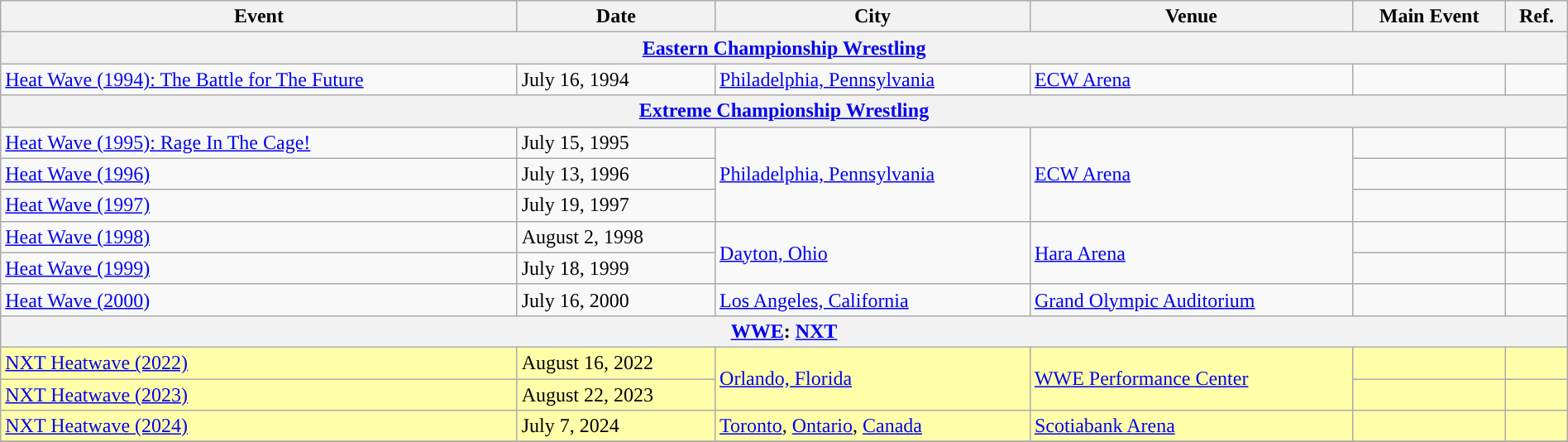<table class="wikitable sortable" style="align: center" width=100%>
<tr>
<th>Event</th>
<th>Date</th>
<th>City</th>
<th>Venue</th>
<th>Main Event</th>
<th>Ref.</th>
</tr>
<tr>
<th colspan=6><a href='#'>Eastern Championship Wrestling</a></th>
</tr>
<tr>
<td><a href='#'>Heat Wave (1994): The Battle for The Future</a></td>
<td>July 16, 1994</td>
<td rowspan="1"><a href='#'>Philadelphia, Pennsylvania</a></td>
<td rowspan="1"><a href='#'>ECW Arena</a></td>
<td></td>
<td></td>
</tr>
<tr>
<th colspan=6><a href='#'>Extreme Championship Wrestling</a></th>
</tr>
<tr>
<td><a href='#'>Heat Wave (1995): Rage In The Cage!</a></td>
<td>July 15, 1995</td>
<td rowspan="3"><a href='#'>Philadelphia, Pennsylvania</a></td>
<td rowspan="3"><a href='#'>ECW Arena</a></td>
<td></td>
<td></td>
</tr>
<tr>
<td><a href='#'>Heat Wave (1996)</a></td>
<td>July 13, 1996</td>
<td></td>
<td></td>
</tr>
<tr>
<td><a href='#'>Heat Wave (1997)</a></td>
<td>July 19, 1997</td>
<td></td>
<td></td>
</tr>
<tr>
<td><a href='#'>Heat Wave (1998)</a></td>
<td>August 2, 1998</td>
<td rowspan="2"><a href='#'>Dayton, Ohio</a></td>
<td rowspan="2"><a href='#'>Hara Arena</a></td>
<td></td>
<td></td>
</tr>
<tr>
<td><a href='#'>Heat Wave (1999)</a></td>
<td>July 18, 1999</td>
<td></td>
<td></td>
</tr>
<tr>
<td><a href='#'>Heat Wave (2000)</a></td>
<td>July 16, 2000</td>
<td><a href='#'>Los Angeles, California</a></td>
<td><a href='#'>Grand Olympic Auditorium</a></td>
<td></td>
<td></td>
</tr>
<tr>
<th colspan=6><a href='#'>WWE</a>: <a href='#'>NXT</a></th>
</tr>
<tr style="background:#FFA;">
<td><a href='#'>NXT Heatwave (2022)</a></td>
<td>August 16, 2022</td>
<td rowspan=2><a href='#'>Orlando, Florida</a></td>
<td rowspan=2><a href='#'>WWE Performance Center</a></td>
<td></td>
<td></td>
</tr>
<tr style="background:#FFA;">
<td><a href='#'>NXT Heatwave (2023)</a></td>
<td>August 22, 2023</td>
<td></td>
<td></td>
</tr>
<tr style="background:#FFA;">
<td><a href='#'>NXT Heatwave (2024)</a></td>
<td>July 7, 2024</td>
<td><a href='#'>Toronto</a>, <a href='#'>Ontario</a>, <a href='#'>Canada</a></td>
<td><a href='#'>Scotiabank Arena</a></td>
<td></td>
<td></td>
</tr>
<tr>
</tr>
</table>
